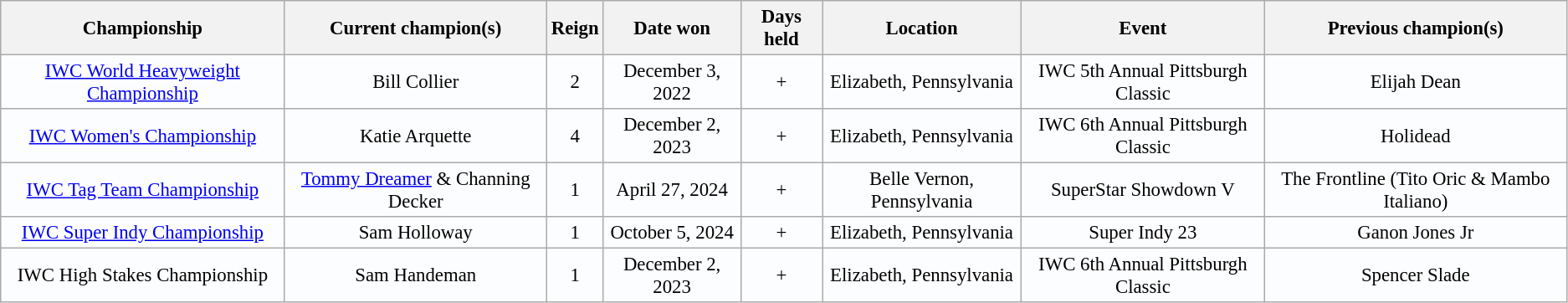<table class="wikitable" style="background:#fcfdff; font-size:95%; text-align: center;">
<tr>
<th>Championship</th>
<th>Current champion(s)</th>
<th>Reign</th>
<th>Date won</th>
<th>Days held</th>
<th>Location</th>
<th>Event</th>
<th>Previous champion(s)</th>
</tr>
<tr>
<td><a href='#'>IWC World Heavyweight Championship</a></td>
<td>Bill Collier</td>
<td>2</td>
<td>December 3, 2022</td>
<td>+</td>
<td>Elizabeth, Pennsylvania</td>
<td>IWC 5th Annual Pittsburgh Classic</td>
<td>Elijah Dean</td>
</tr>
<tr>
<td><a href='#'>IWC Women's Championship</a></td>
<td>Katie Arquette</td>
<td>4</td>
<td>December 2, 2023</td>
<td>+</td>
<td>Elizabeth, Pennsylvania</td>
<td>IWC 6th Annual Pittsburgh Classic</td>
<td>Holidead</td>
</tr>
<tr>
<td><a href='#'>IWC Tag Team Championship</a></td>
<td><a href='#'>Tommy Dreamer</a> & Channing Decker</td>
<td>1</td>
<td>April 27, 2024</td>
<td>+</td>
<td>Belle Vernon, Pennsylvania</td>
<td>SuperStar Showdown V</td>
<td>The Frontline (Tito Oric & Mambo Italiano)</td>
</tr>
<tr>
<td><a href='#'>IWC Super Indy Championship</a></td>
<td>Sam Holloway</td>
<td>1</td>
<td>October 5, 2024</td>
<td>+</td>
<td>Elizabeth, Pennsylvania</td>
<td>Super Indy 23</td>
<td>Ganon Jones Jr</td>
</tr>
<tr>
<td>IWC High Stakes Championship</td>
<td>Sam Handeman</td>
<td>1</td>
<td>December 2, 2023</td>
<td>+</td>
<td>Elizabeth, Pennsylvania</td>
<td>IWC 6th Annual Pittsburgh Classic</td>
<td>Spencer Slade</td>
</tr>
</table>
